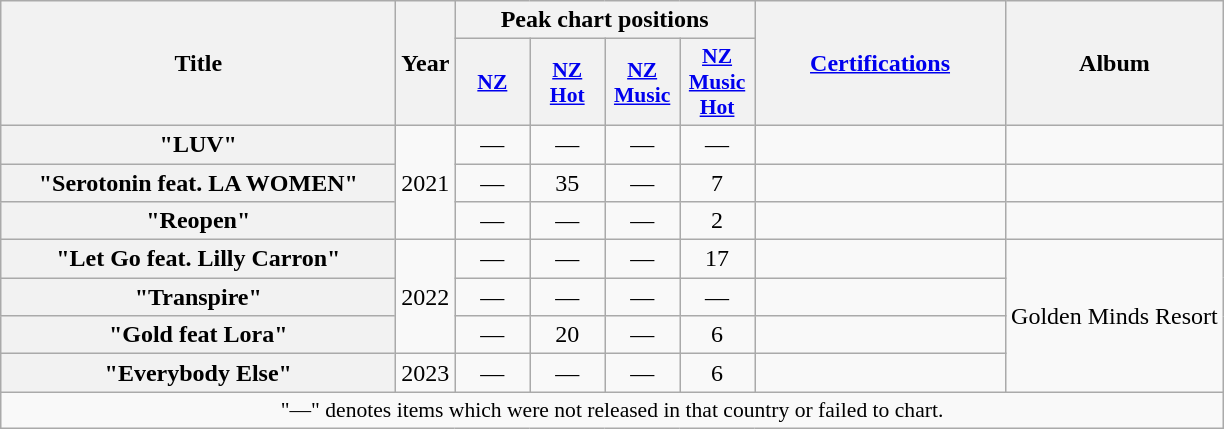<table class="wikitable plainrowheaders" style="text-align:center;">
<tr>
<th scope="col" rowspan="2" style="width:16em;">Title</th>
<th scope="col" rowspan="2">Year</th>
<th scope="col" colspan="4">Peak chart positions</th>
<th scope="col" rowspan="2" style="width:10em;"><a href='#'>Certifications</a></th>
<th scope="col" rowspan="2">Album</th>
</tr>
<tr>
<th scope="col" style="width:3em;font-size:90%;"><a href='#'>NZ</a></th>
<th scope="col" style="width:3em;font-size:90%;"><a href='#'>NZ Hot</a></th>
<th scope="col" style="width:3em;font-size:90%;"><a href='#'>NZ Music</a></th>
<th scope="col" style="width:3em;font-size:90%;"><a href='#'>NZ Music Hot</a></th>
</tr>
<tr>
<th scope="row">"LUV"</th>
<td rowspan="3">2021</td>
<td>—</td>
<td>—</td>
<td>—</td>
<td>—</td>
<td></td>
<td></td>
</tr>
<tr>
<th scope="row">"Serotonin feat. LA WOMEN"</th>
<td>—</td>
<td>35</td>
<td>—</td>
<td>7</td>
<td></td>
<td></td>
</tr>
<tr>
<th scope="row">"Reopen"</th>
<td>—</td>
<td>—</td>
<td>—</td>
<td>2</td>
<td></td>
<td></td>
</tr>
<tr>
<th scope="row">"Let Go feat. Lilly Carron"</th>
<td rowspan="3">2022</td>
<td>—</td>
<td>—</td>
<td>—</td>
<td>17</td>
<td></td>
<td rowspan="4">Golden Minds Resort</td>
</tr>
<tr>
<th scope="row">"Transpire"</th>
<td>—</td>
<td>—</td>
<td>—</td>
<td>—</td>
<td></td>
</tr>
<tr>
<th scope="row">"Gold feat Lora"</th>
<td>—</td>
<td>20</td>
<td>—</td>
<td>6</td>
<td></td>
</tr>
<tr>
<th scope="row">"Everybody Else"</th>
<td>2023</td>
<td>—</td>
<td>—</td>
<td>—</td>
<td>6</td>
</tr>
<tr>
<td colspan="8" style="font-size:90%;">"—" denotes items which were not released in that country or failed to chart.</td>
</tr>
</table>
